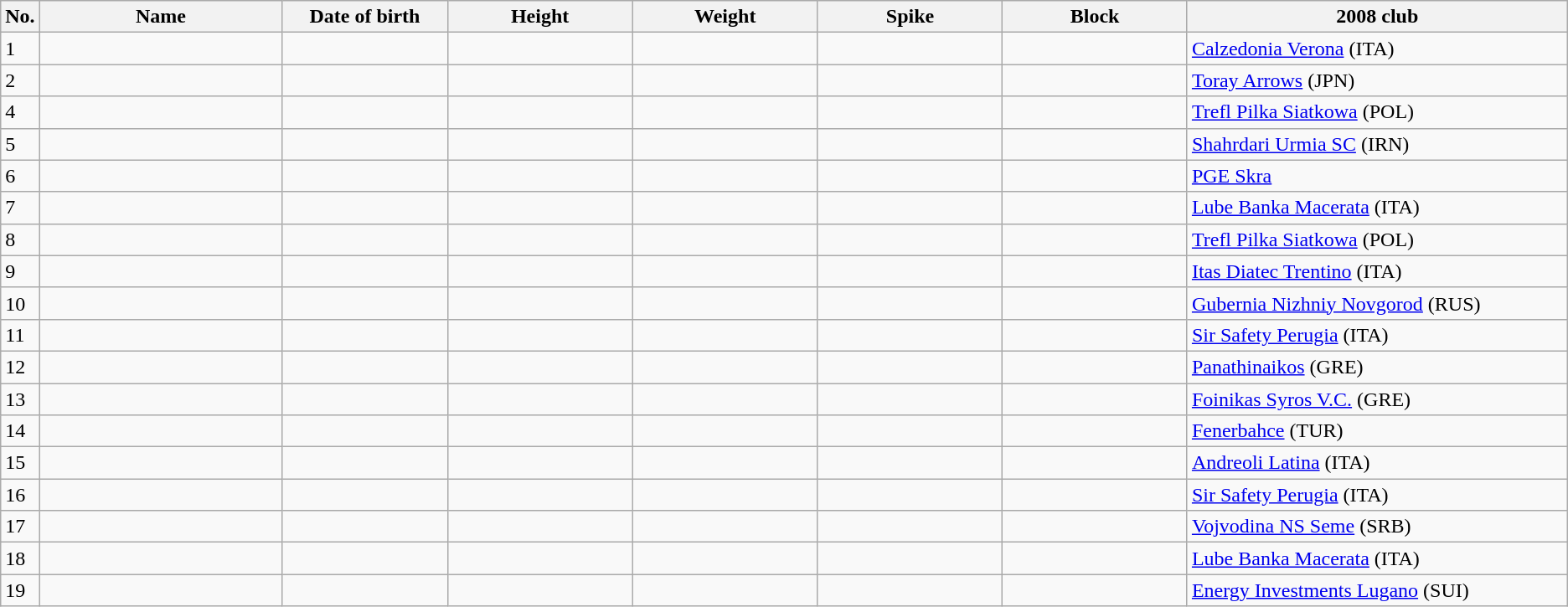<table class="wikitable sortable" style=font-size:100%; text-align:center;>
<tr>
<th>No.</th>
<th style=width:12em>Name</th>
<th style=width:8em>Date of birth</th>
<th style=width:9em>Height</th>
<th style=width:9em>Weight</th>
<th style=width:9em>Spike</th>
<th style=width:9em>Block</th>
<th style=width:19em>2008 club</th>
</tr>
<tr>
<td>1</td>
<td align=left></td>
<td align=right></td>
<td></td>
<td></td>
<td></td>
<td></td>
<td align=left><a href='#'>Calzedonia Verona</a> (ITA)</td>
</tr>
<tr>
<td>2</td>
<td align=left></td>
<td align=right></td>
<td></td>
<td></td>
<td></td>
<td></td>
<td align=left><a href='#'>Toray Arrows</a> (JPN)</td>
</tr>
<tr>
<td>4</td>
<td align=left></td>
<td align=right></td>
<td></td>
<td></td>
<td></td>
<td></td>
<td align=left><a href='#'>Trefl Pilka Siatkowa</a> (POL)</td>
</tr>
<tr>
<td>5</td>
<td align=left></td>
<td align=right></td>
<td></td>
<td></td>
<td></td>
<td></td>
<td align=left><a href='#'>Shahrdari Urmia SC</a> (IRN)</td>
</tr>
<tr>
<td>6</td>
<td align=left></td>
<td align=right></td>
<td></td>
<td></td>
<td></td>
<td></td>
<td align=left><a href='#'>PGE Skra</a></td>
</tr>
<tr>
<td>7</td>
<td align=left></td>
<td align=right></td>
<td></td>
<td></td>
<td></td>
<td></td>
<td align=left><a href='#'>Lube Banka Macerata</a> (ITA)</td>
</tr>
<tr>
<td>8</td>
<td align=left></td>
<td align=right></td>
<td></td>
<td></td>
<td></td>
<td></td>
<td align=left><a href='#'>Trefl Pilka Siatkowa</a> (POL)</td>
</tr>
<tr>
<td>9</td>
<td align=left></td>
<td align=right></td>
<td></td>
<td></td>
<td></td>
<td></td>
<td align=left><a href='#'>Itas Diatec Trentino</a> (ITA)</td>
</tr>
<tr>
<td>10</td>
<td align=left></td>
<td align=right></td>
<td></td>
<td></td>
<td></td>
<td></td>
<td align=left><a href='#'>Gubernia Nizhniy Novgorod</a> (RUS)</td>
</tr>
<tr>
<td>11</td>
<td align=left></td>
<td align=right></td>
<td></td>
<td></td>
<td></td>
<td></td>
<td align=left><a href='#'>Sir Safety Perugia</a> (ITA)</td>
</tr>
<tr>
<td>12</td>
<td align=left></td>
<td align=right></td>
<td></td>
<td></td>
<td></td>
<td></td>
<td align=left><a href='#'>Panathinaikos</a> (GRE)</td>
</tr>
<tr>
<td>13</td>
<td align=left></td>
<td align=right></td>
<td></td>
<td></td>
<td></td>
<td></td>
<td align=left><a href='#'>Foinikas Syros V.C.</a> (GRE)</td>
</tr>
<tr>
<td>14</td>
<td align=left></td>
<td align=right></td>
<td></td>
<td></td>
<td></td>
<td></td>
<td align=left><a href='#'>Fenerbahce</a> (TUR)</td>
</tr>
<tr>
<td>15</td>
<td align=left></td>
<td align=right></td>
<td></td>
<td></td>
<td></td>
<td></td>
<td align=left><a href='#'>Andreoli Latina</a> (ITA)</td>
</tr>
<tr>
<td>16</td>
<td align=left></td>
<td align=right></td>
<td></td>
<td></td>
<td></td>
<td></td>
<td align=left><a href='#'>Sir Safety Perugia</a> (ITA)</td>
</tr>
<tr>
<td>17</td>
<td align=left></td>
<td align=right></td>
<td></td>
<td></td>
<td></td>
<td></td>
<td align=left><a href='#'>Vojvodina NS Seme</a> (SRB)</td>
</tr>
<tr>
<td>18</td>
<td align=left></td>
<td align=right></td>
<td></td>
<td></td>
<td></td>
<td></td>
<td align=left><a href='#'>Lube Banka Macerata</a> (ITA)</td>
</tr>
<tr>
<td>19</td>
<td align=left></td>
<td align=right></td>
<td></td>
<td></td>
<td></td>
<td></td>
<td align=left><a href='#'>Energy Investments Lugano</a> (SUI)</td>
</tr>
</table>
